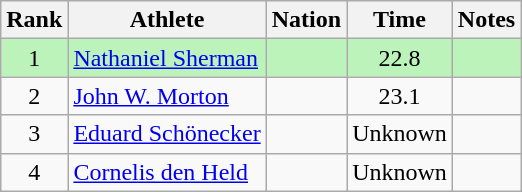<table class="wikitable sortable" style="text-align:center">
<tr>
<th>Rank</th>
<th>Athlete</th>
<th>Nation</th>
<th>Time</th>
<th>Notes</th>
</tr>
<tr bgcolor=bbf3bb>
<td>1</td>
<td align=left><a href='#'>Nathaniel Sherman</a></td>
<td align=left></td>
<td>22.8</td>
<td></td>
</tr>
<tr>
<td>2</td>
<td align=left><a href='#'>John W. Morton</a></td>
<td align=left></td>
<td>23.1</td>
<td></td>
</tr>
<tr>
<td>3</td>
<td align=left><a href='#'>Eduard Schönecker</a></td>
<td align=left></td>
<td data-sort-value=30.0>Unknown</td>
<td></td>
</tr>
<tr>
<td>4</td>
<td align=left><a href='#'>Cornelis den Held</a></td>
<td align=left></td>
<td data-sort-value=30.0>Unknown</td>
<td></td>
</tr>
</table>
